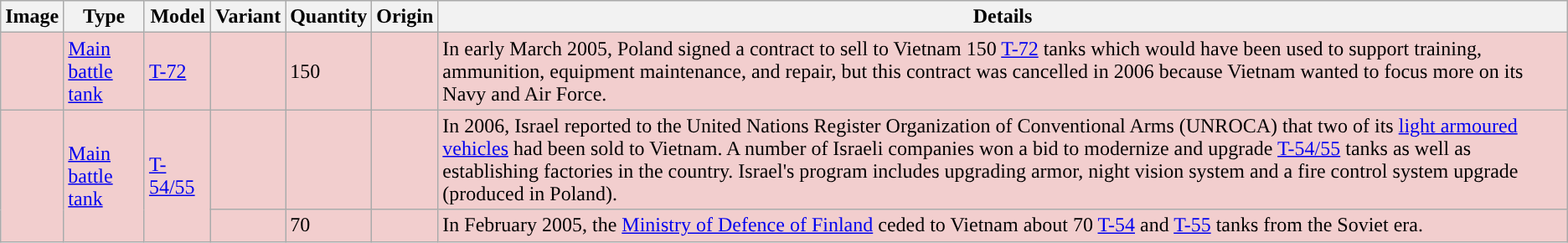<table class="wikitable">
<tr>
<th>Image</th>
<th>Type</th>
<th>Model</th>
<th>Variant</th>
<th>Quantity</th>
<th>Origin</th>
<th>Details</th>
</tr>
<tr>
<td style="background: #F2CECE"></td>
<td style="background: #F2CECE"><a href='#'>Main battle tank</a></td>
<td style="background: #F2CECE"><a href='#'>T-72</a></td>
<td style="background: #F2CECE"></td>
<td style="background: #F2CECE">150</td>
<td style="background: #F2CECE"><br></td>
<td style="background: #F2CECE">In early March 2005, Poland signed a contract to sell to Vietnam 150 <a href='#'>T-72</a> tanks which would have been used to support training, ammunition, equipment maintenance, and repair, but this contract was cancelled in 2006 because Vietnam wanted to focus more on its Navy and Air Force.</td>
</tr>
<tr>
<td rowspan="2" style="background: #F2CECE"><br></td>
<td rowspan="2" style="background: #F2CECE "><a href='#'>Main battle tank</a></td>
<td rowspan="2" style="background: #F2CECE "><a href='#'>T-54/55</a></td>
<td style="background: #F2CECE"></td>
<td style="background: #F2CECE"></td>
<td style="background: #F2CECE"><br></td>
<td style="background: #F2CECE">In 2006, Israel reported to the United Nations Register Organization of Conventional Arms (UNROCA) that two of its <a href='#'>light armoured vehicles</a> had been sold to Vietnam. A number of Israeli companies won a bid to modernize and upgrade <a href='#'>T-54/55</a> tanks as well as establishing factories in the country. Israel's program includes upgrading armor, night vision system and a fire control system upgrade (produced in Poland).</td>
</tr>
<tr>
<td style="background: #F2CECE"></td>
<td style="background: #F2CECE">70</td>
<td style="background: #F2CECE"><br></td>
<td style="background: #F2CECE">In February 2005, the <a href='#'>Ministry of Defence of Finland</a> ceded to Vietnam about 70 <a href='#'>T-54</a> and <a href='#'>T-55</a> tanks from the Soviet era.</td>
</tr>
</table>
